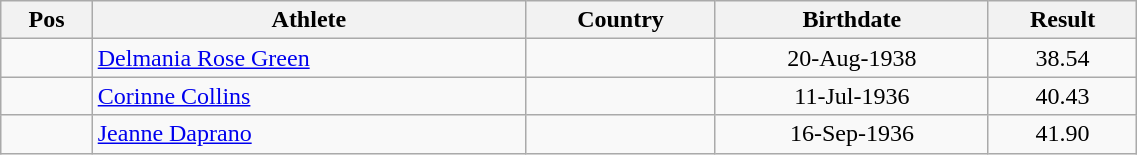<table class="wikitable"  style="text-align:center; width:60%;">
<tr>
<th>Pos</th>
<th>Athlete</th>
<th>Country</th>
<th>Birthdate</th>
<th>Result</th>
</tr>
<tr>
<td align=center></td>
<td align=left><a href='#'>Delmania Rose Green</a></td>
<td align=left></td>
<td>20-Aug-1938</td>
<td>38.54</td>
</tr>
<tr>
<td align=center></td>
<td align=left><a href='#'>Corinne Collins</a></td>
<td align=left></td>
<td>11-Jul-1936</td>
<td>40.43</td>
</tr>
<tr>
<td align=center></td>
<td align=left><a href='#'>Jeanne Daprano</a></td>
<td align=left></td>
<td>16-Sep-1936</td>
<td>41.90</td>
</tr>
</table>
